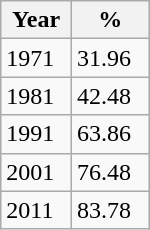<table class="wikitable" style="float: right; width: 100px; margin: 0 0 1em 1em;">
<tr>
<th>Year</th>
<th>%</th>
</tr>
<tr>
<td>1971</td>
<td>31.96</td>
</tr>
<tr>
<td>1981</td>
<td>42.48</td>
</tr>
<tr>
<td>1991</td>
<td>63.86</td>
</tr>
<tr>
<td>2001</td>
<td>76.48</td>
</tr>
<tr>
<td>2011</td>
<td>83.78</td>
</tr>
</table>
